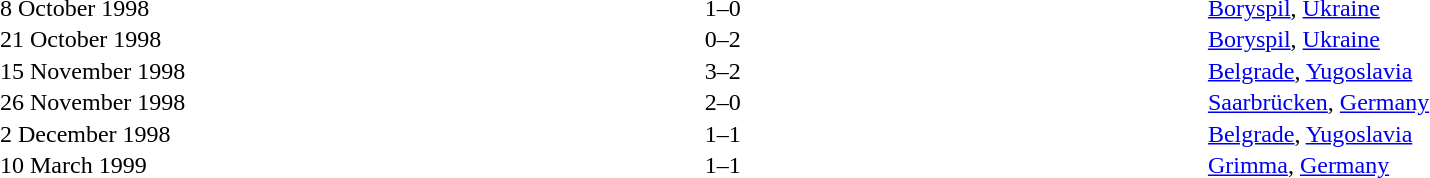<table cellspacing=1 width=85%>
<tr>
<th width=15%></th>
<th width=25%></th>
<th width=10%></th>
<th width=25%></th>
<th width=25%></th>
</tr>
<tr>
<td>8 October 1998</td>
<td align=right></td>
<td align=center>1–0</td>
<td></td>
<td><a href='#'>Boryspil</a>, <a href='#'>Ukraine</a></td>
</tr>
<tr>
<td>21 October 1998</td>
<td align=right></td>
<td align=center>0–2</td>
<td></td>
<td><a href='#'>Boryspil</a>, <a href='#'>Ukraine</a></td>
</tr>
<tr>
<td>15 November 1998</td>
<td align=right></td>
<td align=center>3–2</td>
<td></td>
<td><a href='#'>Belgrade</a>, <a href='#'>Yugoslavia</a></td>
</tr>
<tr>
<td>26 November 1998</td>
<td align=right></td>
<td align=center>2–0</td>
<td></td>
<td><a href='#'>Saarbrücken</a>, <a href='#'>Germany</a></td>
</tr>
<tr>
<td>2 December 1998</td>
<td align=right></td>
<td align=center>1–1</td>
<td></td>
<td><a href='#'>Belgrade</a>, <a href='#'>Yugoslavia</a></td>
</tr>
<tr>
<td>10 March 1999</td>
<td align=right></td>
<td align=center>1–1</td>
<td></td>
<td><a href='#'>Grimma</a>, <a href='#'>Germany</a></td>
</tr>
</table>
